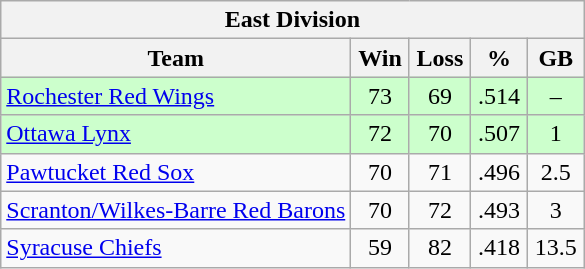<table class="wikitable">
<tr>
<th colspan="5">East Division</th>
</tr>
<tr>
<th width="60%">Team</th>
<th>Win</th>
<th>Loss</th>
<th>%</th>
<th>GB</th>
</tr>
<tr align=center bgcolor=ccffcc>
<td align=left><a href='#'>Rochester Red Wings</a></td>
<td>73</td>
<td>69</td>
<td>.514</td>
<td>–</td>
</tr>
<tr align=center bgcolor=ccffcc>
<td align=left><a href='#'>Ottawa Lynx</a></td>
<td>72</td>
<td>70</td>
<td>.507</td>
<td>1</td>
</tr>
<tr align=center>
<td align=left><a href='#'>Pawtucket Red Sox</a></td>
<td>70</td>
<td>71</td>
<td>.496</td>
<td>2.5</td>
</tr>
<tr align=center>
<td align=left><a href='#'>Scranton/Wilkes-Barre Red Barons</a></td>
<td>70</td>
<td>72</td>
<td>.493</td>
<td>3</td>
</tr>
<tr align=center>
<td align=left><a href='#'>Syracuse Chiefs</a></td>
<td>59</td>
<td>82</td>
<td>.418</td>
<td>13.5</td>
</tr>
</table>
